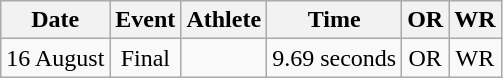<table class=wikitable style=text-align:center>
<tr>
<th>Date</th>
<th>Event</th>
<th>Athlete</th>
<th>Time</th>
<th>OR</th>
<th>WR</th>
</tr>
<tr>
<td>16 August</td>
<td>Final</td>
<td align=left></td>
<td>9.69 seconds</td>
<td>OR</td>
<td>WR</td>
</tr>
</table>
